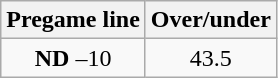<table class="wikitable">
<tr align="center">
<th style=>Pregame line</th>
<th style=>Over/under</th>
</tr>
<tr align="center">
<td><strong>ND</strong> –10</td>
<td>43.5</td>
</tr>
</table>
